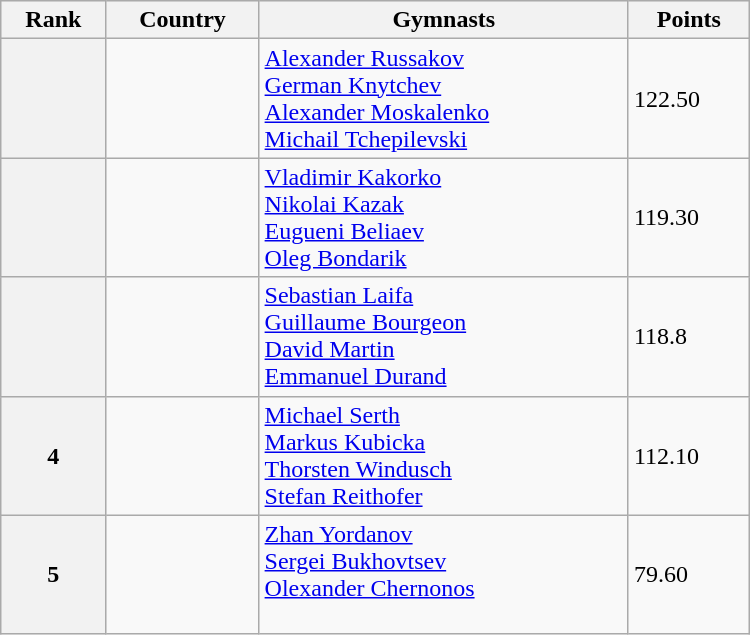<table class="wikitable" width=500>
<tr bgcolor="#efefef">
<th>Rank</th>
<th>Country</th>
<th>Gymnasts</th>
<th>Points</th>
</tr>
<tr>
<th></th>
<td></td>
<td><a href='#'>Alexander Russakov</a> <br> <a href='#'>German Knytchev</a> <br> <a href='#'>Alexander Moskalenko</a><br> <a href='#'>Michail Tchepilevski</a></td>
<td>122.50</td>
</tr>
<tr>
<th></th>
<td></td>
<td><a href='#'>Vladimir Kakorko</a> <br> <a href='#'>Nikolai Kazak</a> <br> <a href='#'>Eugueni Beliaev</a> <br> <a href='#'>Oleg Bondarik</a></td>
<td>119.30</td>
</tr>
<tr>
<th></th>
<td></td>
<td><a href='#'>Sebastian Laifa</a> <br> <a href='#'>Guillaume Bourgeon</a> <br> <a href='#'>David Martin</a> <br> <a href='#'>Emmanuel Durand</a></td>
<td>118.8</td>
</tr>
<tr>
<th>4</th>
<td></td>
<td><a href='#'>Michael Serth</a> <br> <a href='#'>Markus Kubicka</a> <br> <a href='#'>Thorsten Windusch</a> <br> <a href='#'>Stefan Reithofer</a></td>
<td>112.10</td>
</tr>
<tr>
<th>5</th>
<td></td>
<td><a href='#'>Zhan Yordanov</a> <br> <a href='#'>Sergei Bukhovtsev</a> <br> <a href='#'>Olexander Chernonos</a> <br>  </td>
<td>79.60</td>
</tr>
</table>
